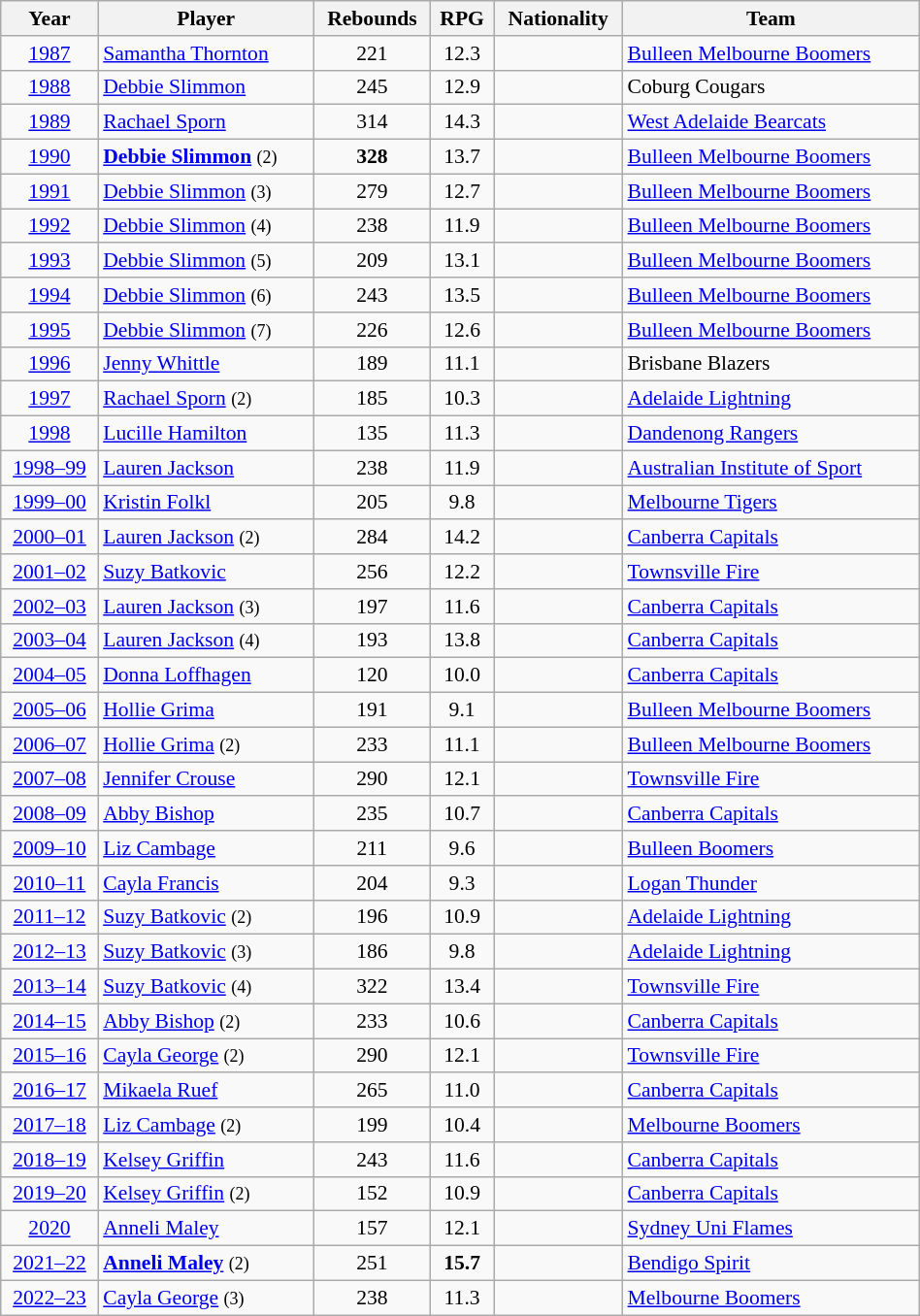<table class="wikitable sortable" style="width: 50%; text-align:center; font-size:90%">
<tr>
<th>Year</th>
<th>Player</th>
<th>Rebounds</th>
<th>RPG</th>
<th>Nationality</th>
<th>Team</th>
</tr>
<tr>
<td><a href='#'>1987</a></td>
<td style="text-align: left"><a href='#'>Samantha Thornton</a></td>
<td>221</td>
<td>12.3</td>
<td style="text-align: left"></td>
<td style="text-align: left"><a href='#'>Bulleen Melbourne Boomers</a></td>
</tr>
<tr>
<td><a href='#'>1988</a></td>
<td style="text-align: left"><a href='#'>Debbie Slimmon</a></td>
<td>245</td>
<td>12.9</td>
<td style="text-align: left"></td>
<td style="text-align: left">Coburg Cougars</td>
</tr>
<tr>
<td><a href='#'>1989</a></td>
<td style="text-align: left"><a href='#'>Rachael Sporn</a></td>
<td>314</td>
<td>14.3</td>
<td style="text-align: left"></td>
<td style="text-align: left"><a href='#'>West Adelaide Bearcats</a></td>
</tr>
<tr>
<td><a href='#'>1990</a></td>
<td style="text-align: left"><strong><a href='#'>Debbie Slimmon</a></strong> <small> (2) </small></td>
<td><strong>328</strong></td>
<td>13.7</td>
<td style="text-align: left"></td>
<td style="text-align: left"><a href='#'>Bulleen Melbourne Boomers</a></td>
</tr>
<tr>
<td><a href='#'>1991</a></td>
<td style="text-align: left"><a href='#'>Debbie Slimmon</a> <small> (3) </small></td>
<td>279</td>
<td>12.7</td>
<td style="text-align: left"></td>
<td style="text-align: left"><a href='#'>Bulleen Melbourne Boomers</a></td>
</tr>
<tr>
<td><a href='#'>1992</a></td>
<td style="text-align: left"><a href='#'>Debbie Slimmon</a> <small> (4) </small></td>
<td>238</td>
<td>11.9</td>
<td style="text-align: left"></td>
<td style="text-align: left"><a href='#'>Bulleen Melbourne Boomers</a></td>
</tr>
<tr>
<td><a href='#'>1993</a></td>
<td style="text-align: left"><a href='#'>Debbie Slimmon</a> <small> (5) </small></td>
<td>209</td>
<td>13.1</td>
<td style="text-align: left"></td>
<td style="text-align: left"><a href='#'>Bulleen Melbourne Boomers</a></td>
</tr>
<tr>
<td><a href='#'>1994</a></td>
<td style="text-align: left"><a href='#'>Debbie Slimmon</a> <small> (6) </small></td>
<td>243</td>
<td>13.5</td>
<td style="text-align: left"></td>
<td style="text-align: left"><a href='#'>Bulleen Melbourne Boomers</a></td>
</tr>
<tr>
<td><a href='#'>1995</a></td>
<td style="text-align: left"><a href='#'>Debbie Slimmon</a> <small> (7) </small></td>
<td>226</td>
<td>12.6</td>
<td style="text-align: left"></td>
<td style="text-align: left"><a href='#'>Bulleen Melbourne Boomers</a></td>
</tr>
<tr>
<td><a href='#'>1996</a></td>
<td style="text-align: left"><a href='#'>Jenny Whittle</a></td>
<td>189</td>
<td>11.1</td>
<td style="text-align: left"></td>
<td style="text-align: left">Brisbane Blazers</td>
</tr>
<tr>
<td><a href='#'>1997</a></td>
<td style="text-align: left"><a href='#'>Rachael Sporn</a>  <small> (2) </small></td>
<td>185</td>
<td>10.3</td>
<td style="text-align: left"></td>
<td style="text-align: left"><a href='#'>Adelaide Lightning</a></td>
</tr>
<tr>
<td><a href='#'>1998</a></td>
<td style="text-align: left"><a href='#'>Lucille Hamilton</a></td>
<td>135</td>
<td>11.3</td>
<td style="text-align: left"></td>
<td style="text-align: left"><a href='#'>Dandenong Rangers</a></td>
</tr>
<tr>
<td><a href='#'>1998–99</a></td>
<td style="text-align: left"><a href='#'>Lauren Jackson</a></td>
<td>238</td>
<td>11.9</td>
<td style="text-align: left"></td>
<td style="text-align: left"><a href='#'>Australian Institute of Sport</a></td>
</tr>
<tr>
<td><a href='#'>1999–00</a></td>
<td style="text-align: left"><a href='#'>Kristin Folkl</a></td>
<td>205</td>
<td>9.8</td>
<td style="text-align: left"></td>
<td style="text-align: left"><a href='#'>Melbourne Tigers</a></td>
</tr>
<tr>
<td><a href='#'>2000–01</a></td>
<td style="text-align: left"><a href='#'>Lauren Jackson</a> <small>(2)</small></td>
<td>284</td>
<td>14.2</td>
<td style="text-align: left"></td>
<td style="text-align: left"><a href='#'>Canberra Capitals</a></td>
</tr>
<tr>
<td><a href='#'>2001–02</a></td>
<td style="text-align: left"><a href='#'>Suzy Batkovic</a></td>
<td>256</td>
<td>12.2</td>
<td style="text-align: left"></td>
<td style="text-align: left"><a href='#'>Townsville Fire</a></td>
</tr>
<tr>
<td><a href='#'>2002–03</a></td>
<td style="text-align: left"><a href='#'>Lauren Jackson</a> <small>(3)</small></td>
<td>197</td>
<td>11.6</td>
<td style="text-align: left"></td>
<td style="text-align: left"><a href='#'>Canberra Capitals</a></td>
</tr>
<tr>
<td><a href='#'>2003–04</a></td>
<td style="text-align: left"><a href='#'>Lauren Jackson</a> <small>(4)</small></td>
<td>193</td>
<td>13.8</td>
<td style="text-align: left"></td>
<td style="text-align: left"><a href='#'>Canberra Capitals</a></td>
</tr>
<tr>
<td><a href='#'>2004–05</a></td>
<td style="text-align: left"><a href='#'>Donna Loffhagen</a></td>
<td>120</td>
<td>10.0</td>
<td style="text-align: left"></td>
<td style="text-align: left"><a href='#'>Canberra Capitals</a></td>
</tr>
<tr>
<td><a href='#'>2005–06</a></td>
<td style="text-align: left"><a href='#'>Hollie Grima</a></td>
<td>191</td>
<td>9.1</td>
<td style="text-align: left"></td>
<td style="text-align: left"><a href='#'>Bulleen Melbourne Boomers</a></td>
</tr>
<tr>
<td><a href='#'>2006–07</a></td>
<td style="text-align: left"><a href='#'>Hollie Grima</a> <small> (2) </small></td>
<td>233</td>
<td>11.1</td>
<td style="text-align: left"></td>
<td style="text-align: left"><a href='#'>Bulleen Melbourne Boomers</a></td>
</tr>
<tr>
<td><a href='#'>2007–08</a></td>
<td style="text-align: left"><a href='#'>Jennifer Crouse</a></td>
<td>290</td>
<td>12.1</td>
<td style="text-align: left"></td>
<td style="text-align: left"><a href='#'>Townsville Fire</a></td>
</tr>
<tr>
<td><a href='#'>2008–09</a></td>
<td style="text-align: left"><a href='#'>Abby Bishop</a></td>
<td>235</td>
<td>10.7</td>
<td style="text-align: left"></td>
<td style="text-align: left"><a href='#'>Canberra Capitals</a></td>
</tr>
<tr>
<td><a href='#'>2009–10</a></td>
<td style="text-align: left"><a href='#'>Liz Cambage</a></td>
<td>211</td>
<td>9.6</td>
<td style="text-align: left"></td>
<td style="text-align: left"><a href='#'>Bulleen Boomers</a></td>
</tr>
<tr>
<td><a href='#'>2010–11</a></td>
<td style="text-align: left"><a href='#'>Cayla Francis</a></td>
<td>204</td>
<td>9.3</td>
<td style="text-align: left"></td>
<td style="text-align: left"><a href='#'>Logan Thunder</a></td>
</tr>
<tr>
<td><a href='#'>2011–12</a></td>
<td style="text-align: left"><a href='#'>Suzy Batkovic</a> <small>(2)</small></td>
<td>196</td>
<td>10.9</td>
<td style="text-align: left"></td>
<td style="text-align: left"><a href='#'>Adelaide Lightning</a></td>
</tr>
<tr>
<td><a href='#'>2012–13</a></td>
<td style="text-align: left"><a href='#'>Suzy Batkovic</a> <small>(3)</small></td>
<td>186</td>
<td>9.8</td>
<td style="text-align: left"></td>
<td style="text-align: left"><a href='#'>Adelaide Lightning</a></td>
</tr>
<tr>
<td><a href='#'>2013–14</a></td>
<td style="text-align: left"><a href='#'>Suzy Batkovic</a> <small>(4)</small></td>
<td>322</td>
<td>13.4</td>
<td style="text-align: left"></td>
<td style="text-align: left"><a href='#'>Townsville Fire</a></td>
</tr>
<tr>
<td><a href='#'>2014–15</a></td>
<td style="text-align: left"><a href='#'>Abby Bishop</a> <small>(2)</small></td>
<td>233</td>
<td>10.6</td>
<td style="text-align: left"></td>
<td style="text-align: left"><a href='#'>Canberra Capitals</a></td>
</tr>
<tr>
<td><a href='#'>2015–16</a></td>
<td style="text-align: left"><a href='#'>Cayla George</a> <small>(2)</small></td>
<td>290</td>
<td>12.1</td>
<td style="text-align: left"></td>
<td style="text-align: left"><a href='#'>Townsville Fire</a></td>
</tr>
<tr>
<td><a href='#'>2016–17</a></td>
<td style="text-align: left"><a href='#'>Mikaela Ruef</a></td>
<td>265</td>
<td>11.0</td>
<td style="text-align: left"></td>
<td style="text-align: left"><a href='#'>Canberra Capitals</a></td>
</tr>
<tr>
<td><a href='#'>2017–18</a></td>
<td style="text-align: left"><a href='#'>Liz Cambage</a> <small>(2)</small></td>
<td>199</td>
<td>10.4</td>
<td style="text-align: left"></td>
<td style="text-align: left"><a href='#'>Melbourne Boomers</a></td>
</tr>
<tr>
<td><a href='#'>2018–19</a></td>
<td style="text-align: left"><a href='#'>Kelsey Griffin</a></td>
<td>243</td>
<td>11.6</td>
<td style="text-align: left"></td>
<td style="text-align: left"><a href='#'>Canberra Capitals</a></td>
</tr>
<tr>
<td><a href='#'>2019–20</a></td>
<td style="text-align: left"><a href='#'>Kelsey Griffin</a> <small>(2)</small></td>
<td>152</td>
<td>10.9</td>
<td style="text-align: left"></td>
<td style="text-align: left"><a href='#'>Canberra Capitals</a></td>
</tr>
<tr>
<td><a href='#'>2020</a></td>
<td style="text-align: left"><a href='#'>Anneli Maley</a></td>
<td>157</td>
<td>12.1</td>
<td style="text-align: left"></td>
<td style="text-align: left"><a href='#'>Sydney Uni Flames</a></td>
</tr>
<tr>
<td><a href='#'>2021–22</a></td>
<td style="text-align: left"><strong><a href='#'>Anneli Maley</a></strong> <small>(2)</small></td>
<td>251</td>
<td><strong>15.7</strong></td>
<td style="text-align: left"></td>
<td style="text-align: left"><a href='#'>Bendigo Spirit</a></td>
</tr>
<tr>
<td><a href='#'>2022–23</a></td>
<td style="text-align: left"><a href='#'>Cayla George</a> <small>(3)</small></td>
<td>238</td>
<td>11.3</td>
<td style="text-align: left"></td>
<td style="text-align: left"><a href='#'>Melbourne Boomers</a></td>
</tr>
</table>
